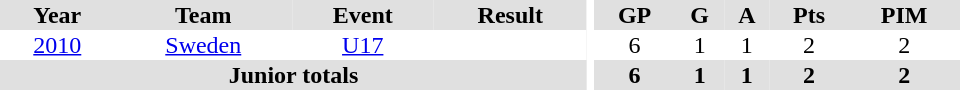<table border="0" cellpadding="1" cellspacing="0" ID="Table3" style="text-align:center; width:40em">
<tr ALIGN="center" bgcolor="#e0e0e0">
<th>Year</th>
<th>Team</th>
<th>Event</th>
<th>Result</th>
<th rowspan="99" bgcolor="#ffffff"></th>
<th>GP</th>
<th>G</th>
<th>A</th>
<th>Pts</th>
<th>PIM</th>
</tr>
<tr>
<td><a href='#'>2010</a></td>
<td><a href='#'>Sweden</a></td>
<td><a href='#'>U17</a></td>
<td></td>
<td>6</td>
<td>1</td>
<td>1</td>
<td>2</td>
<td>2</td>
</tr>
<tr bgcolor="#e0e0e0">
<th colspan=4>Junior totals</th>
<th>6</th>
<th>1</th>
<th>1</th>
<th>2</th>
<th>2</th>
</tr>
</table>
